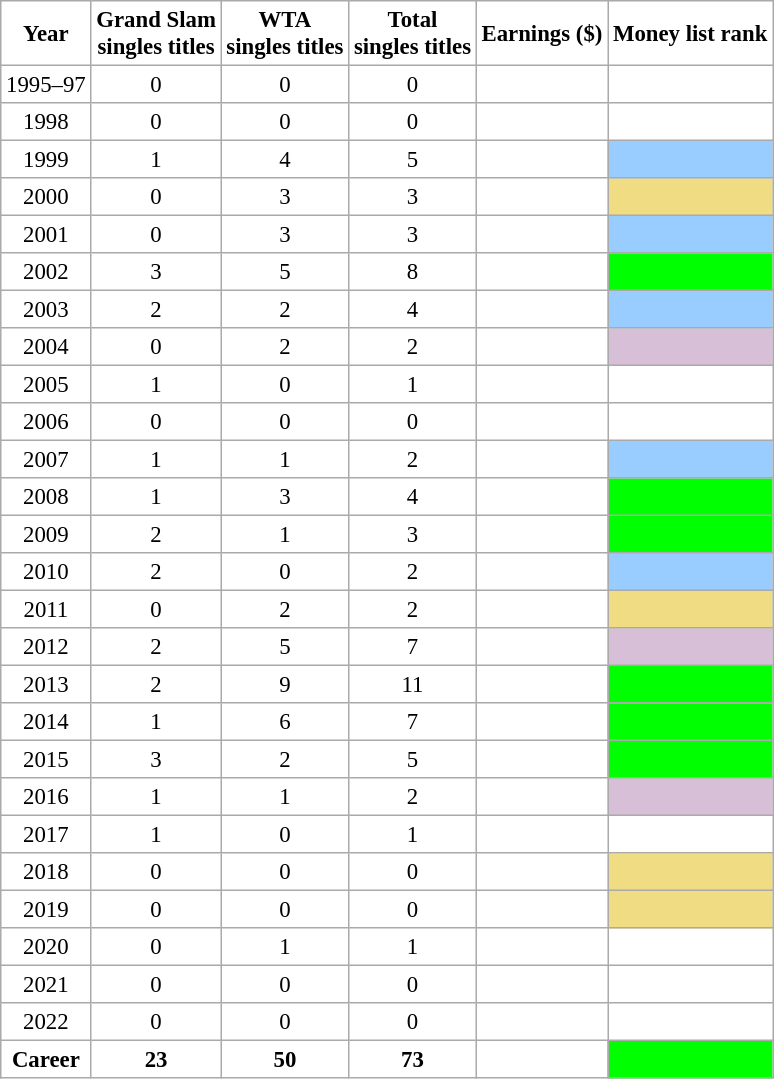<table cellpadding=3 cellspacing=0 border=1 style=font-size:95%;border:#aaa;solid:1px;border-collapse:collapse;text-align:center>
<tr>
<th>Year</th>
<th>Grand Slam<br>singles titles</th>
<th>WTA<br>singles titles</th>
<th>Total<br>singles titles</th>
<th>Earnings ($)</th>
<th>Money list rank</th>
</tr>
<tr>
<td>1995–97</td>
<td>0</td>
<td>0</td>
<td>0</td>
<td align=right></td>
<td></td>
</tr>
<tr>
<td>1998</td>
<td>0</td>
<td>0</td>
<td>0</td>
<td align=right></td>
<td></td>
</tr>
<tr>
<td>1999</td>
<td>1</td>
<td>4</td>
<td>5</td>
<td align=right></td>
<td bgcolor=99CCFF></td>
</tr>
<tr>
<td>2000</td>
<td>0</td>
<td>3</td>
<td>3</td>
<td align=right></td>
<td bgcolor=F0DC83></td>
</tr>
<tr>
<td>2001</td>
<td>0</td>
<td>3</td>
<td>3</td>
<td align=right></td>
<td bgcolor=99CCFF></td>
</tr>
<tr>
<td>2002</td>
<td>3</td>
<td>5</td>
<td>8</td>
<td align=right></td>
<td bgcolor=lime></td>
</tr>
<tr>
<td>2003</td>
<td>2</td>
<td>2</td>
<td>4</td>
<td align=right></td>
<td bgcolor=99CCFF></td>
</tr>
<tr>
<td>2004</td>
<td>0</td>
<td>2</td>
<td>2</td>
<td align=right></td>
<td bgcolor=thistle></td>
</tr>
<tr>
<td>2005</td>
<td>1</td>
<td>0</td>
<td>1</td>
<td align=right></td>
<td></td>
</tr>
<tr>
<td>2006</td>
<td>0</td>
<td>0</td>
<td>0</td>
<td align=right></td>
<td></td>
</tr>
<tr>
<td>2007</td>
<td>1</td>
<td>1</td>
<td>2</td>
<td align=right></td>
<td bgcolor=99CCFF></td>
</tr>
<tr>
<td>2008</td>
<td>1</td>
<td>3</td>
<td>4</td>
<td align=right></td>
<td bgcolor=lime></td>
</tr>
<tr>
<td>2009</td>
<td>2</td>
<td>1</td>
<td>3</td>
<td align=right></td>
<td bgcolor=lime></td>
</tr>
<tr>
<td>2010</td>
<td>2</td>
<td>0</td>
<td>2</td>
<td align=right></td>
<td bgcolor=99CCFF></td>
</tr>
<tr>
<td>2011</td>
<td>0</td>
<td>2</td>
<td>2</td>
<td align=right></td>
<td bgcolor=F0DC83></td>
</tr>
<tr>
<td>2012</td>
<td>2</td>
<td>5</td>
<td>7</td>
<td align=right></td>
<td bgcolor=thistle></td>
</tr>
<tr>
<td>2013</td>
<td>2</td>
<td>9</td>
<td>11</td>
<td align=right></td>
<td bgcolor=lime></td>
</tr>
<tr>
<td>2014</td>
<td>1</td>
<td>6</td>
<td>7</td>
<td align=right></td>
<td bgcolor=lime></td>
</tr>
<tr>
<td>2015</td>
<td>3</td>
<td>2</td>
<td>5</td>
<td align=right></td>
<td bgcolor=lime></td>
</tr>
<tr>
<td>2016</td>
<td>1</td>
<td>1</td>
<td>2</td>
<td align=right></td>
<td bgcolor=thistle></td>
</tr>
<tr>
<td>2017</td>
<td>1</td>
<td>0</td>
<td>1</td>
<td align=right></td>
<td></td>
</tr>
<tr>
<td>2018</td>
<td>0</td>
<td>0</td>
<td>0</td>
<td align=right></td>
<td bgcolor=F0DC83></td>
</tr>
<tr>
<td>2019</td>
<td>0</td>
<td>0</td>
<td>0</td>
<td align=right></td>
<td bgcolor=F0DC83></td>
</tr>
<tr>
<td>2020</td>
<td>0</td>
<td>1</td>
<td>1</td>
<td align=right></td>
<td></td>
</tr>
<tr>
<td>2021</td>
<td>0</td>
<td>0</td>
<td>0</td>
<td align=right></td>
<td></td>
</tr>
<tr>
<td>2022</td>
<td>0</td>
<td>0</td>
<td>0</td>
<td align=right></td>
<td></td>
</tr>
<tr>
<th>Career</th>
<th>23</th>
<th>50</th>
<th>73</th>
<th align=right></th>
<th bgcolor=lime></th>
</tr>
</table>
